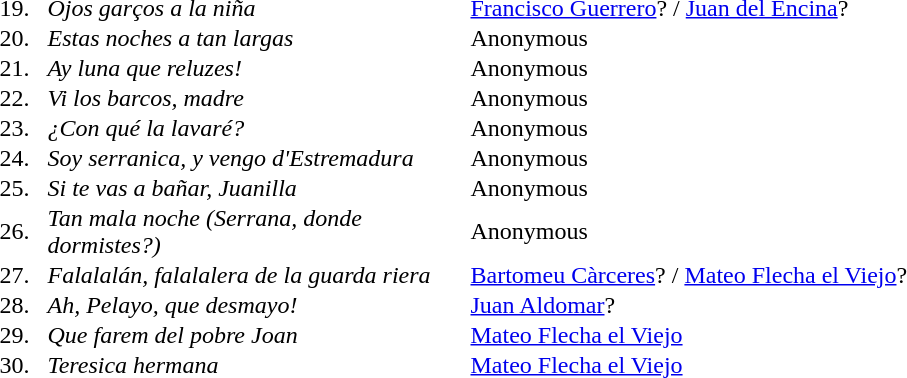<table cellpadding="1" cellspacing="0">
<tr>
<td width=30 align=left>19.</td>
<td width=280 align=left><em>Ojos garços a la niña</em></td>
<td width=300 align=left><a href='#'>Francisco Guerrero</a>? / <a href='#'>Juan del Encina</a>?</td>
</tr>
<tr>
<td>20.</td>
<td><em>Estas noches a tan largas</em></td>
<td>Anonymous</td>
</tr>
<tr>
<td>21.</td>
<td><em>Ay luna que reluzes!</em></td>
<td>Anonymous</td>
</tr>
<tr>
<td>22.</td>
<td><em>Vi los barcos, madre</em></td>
<td>Anonymous</td>
</tr>
<tr>
<td>23.</td>
<td><em>¿Con qué la lavaré?</em></td>
<td>Anonymous</td>
</tr>
<tr>
<td>24.</td>
<td><em>Soy serranica, y vengo d'Estremadura</em></td>
<td>Anonymous</td>
</tr>
<tr>
<td>25.</td>
<td><em>Si te vas a bañar, Juanilla</em></td>
<td>Anonymous</td>
</tr>
<tr>
<td>26.</td>
<td><em>Tan mala noche (Serrana, donde dormistes?)</em></td>
<td>Anonymous</td>
</tr>
<tr>
<td>27.</td>
<td><em>Falalalán, falalalera de la guarda riera</em></td>
<td><a href='#'>Bartomeu Càrceres</a>? / <a href='#'>Mateo Flecha el Viejo</a>?</td>
</tr>
<tr>
<td>28.</td>
<td><em>Ah, Pelayo, que desmayo!</em></td>
<td><a href='#'>Juan Aldomar</a>?</td>
</tr>
<tr>
<td>29.</td>
<td><em>Que farem del pobre Joan</em></td>
<td><a href='#'>Mateo Flecha el Viejo</a></td>
</tr>
<tr>
<td>30.</td>
<td><em>Teresica hermana</em></td>
<td><a href='#'>Mateo Flecha el Viejo</a></td>
</tr>
</table>
